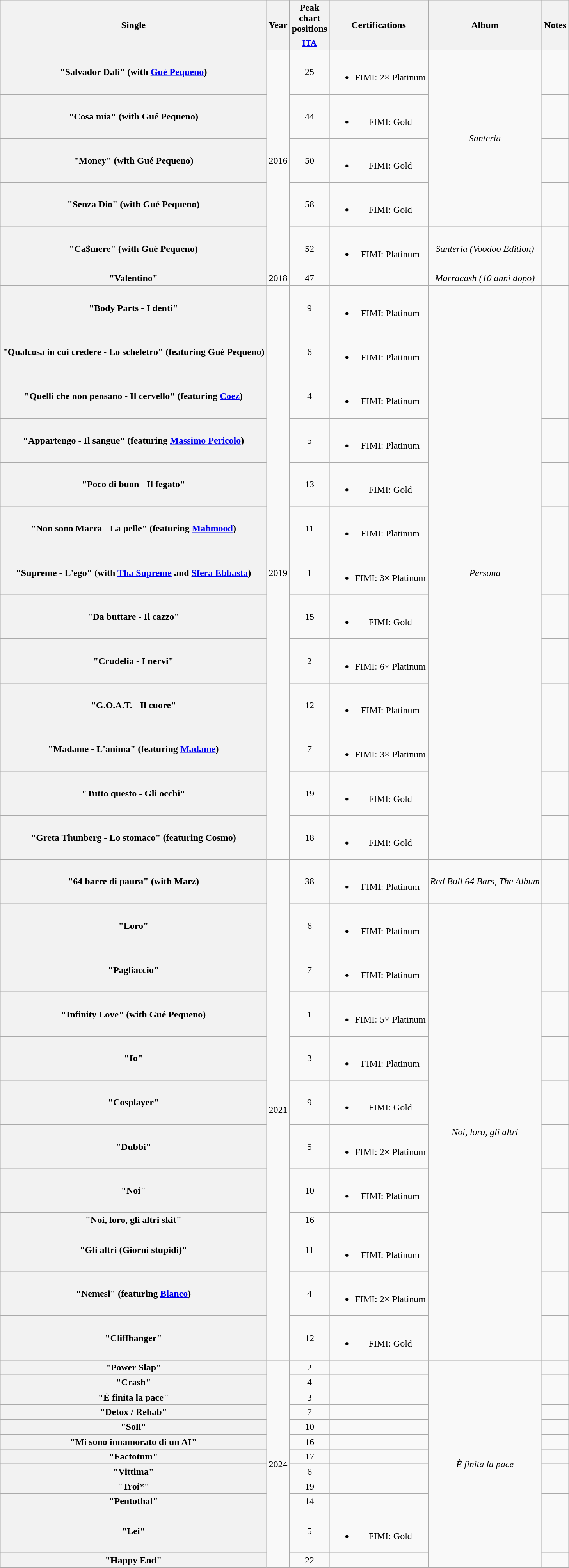<table class="wikitable plainrowheaders" style="text-align:center;">
<tr>
<th scope="col" rowspan="2">Single</th>
<th scope="col" rowspan="2">Year</th>
<th scope="col" colspan="1">Peak chart positions</th>
<th scope="col" rowspan="2">Certifications</th>
<th scope="col" rowspan="2">Album</th>
<th scope="col" rowspan="2">Notes</th>
</tr>
<tr>
<th scope="col" style="width:3em;font-size:90%;"><a href='#'>ITA</a><br></th>
</tr>
<tr>
<th scope="row">"Salvador Dalí" (with <a href='#'>Gué Pequeno</a>)</th>
<td rowspan="5">2016</td>
<td>25</td>
<td><br><ul><li>FIMI: 2× Platinum</li></ul></td>
<td rowspan="4"><em>Santeria</em></td>
<td></td>
</tr>
<tr>
<th scope="row">"Cosa mia" (with Gué Pequeno)</th>
<td>44</td>
<td><br><ul><li>FIMI: Gold</li></ul></td>
<td></td>
</tr>
<tr>
<th scope="row">"Money" (with Gué Pequeno)</th>
<td>50</td>
<td><br><ul><li>FIMI: Gold</li></ul></td>
<td></td>
</tr>
<tr>
<th scope="row">"Senza Dio" (with Gué Pequeno)</th>
<td>58</td>
<td><br><ul><li>FIMI: Gold</li></ul></td>
<td></td>
</tr>
<tr>
<th scope="row">"Ca$mere" (with Gué Pequeno)</th>
<td>52</td>
<td><br><ul><li>FIMI: Platinum</li></ul></td>
<td><em>Santeria (Voodoo Edition)</em></td>
<td></td>
</tr>
<tr>
<th scope="row">"Valentino"</th>
<td>2018</td>
<td>47</td>
<td></td>
<td><em>Marracash (10 anni dopo)</em></td>
<td></td>
</tr>
<tr>
<th scope="row">"Body Parts - I denti"</th>
<td rowspan="13">2019</td>
<td>9</td>
<td><br><ul><li>FIMI: Platinum</li></ul></td>
<td rowspan="13"><em>Persona</em></td>
<td></td>
</tr>
<tr>
<th scope="row">"Qualcosa in cui credere - Lo scheletro" (featuring Gué Pequeno)</th>
<td>6</td>
<td><br><ul><li>FIMI: Platinum</li></ul></td>
<td></td>
</tr>
<tr>
<th scope="row">"Quelli che non pensano - Il cervello" (featuring <a href='#'>Coez</a>)</th>
<td>4</td>
<td><br><ul><li>FIMI: Platinum</li></ul></td>
<td></td>
</tr>
<tr>
<th scope="row">"Appartengo - Il sangue" (featuring <a href='#'>Massimo Pericolo</a>)</th>
<td>5</td>
<td><br><ul><li>FIMI: Platinum</li></ul></td>
<td></td>
</tr>
<tr>
<th scope="row">"Poco di buon - Il fegato"</th>
<td>13</td>
<td><br><ul><li>FIMI: Gold</li></ul></td>
<td></td>
</tr>
<tr>
<th scope="row">"Non sono Marra - La pelle" (featuring <a href='#'>Mahmood</a>)</th>
<td>11</td>
<td><br><ul><li>FIMI: Platinum</li></ul></td>
<td></td>
</tr>
<tr>
<th scope="row">"Supreme - L'ego" (with <a href='#'>Tha Supreme</a> and <a href='#'>Sfera Ebbasta</a>)</th>
<td>1</td>
<td><br><ul><li>FIMI: 3× Platinum</li></ul></td>
<td></td>
</tr>
<tr>
<th scope="row">"Da buttare - Il cazzo"</th>
<td>15</td>
<td><br><ul><li>FIMI: Gold</li></ul></td>
<td></td>
</tr>
<tr>
<th scope="row">"Crudelia - I nervi"</th>
<td>2</td>
<td><br><ul><li>FIMI: 6× Platinum</li></ul></td>
<td></td>
</tr>
<tr>
<th scope="row">"G.O.A.T. - Il cuore"</th>
<td>12</td>
<td><br><ul><li>FIMI: Platinum</li></ul></td>
<td></td>
</tr>
<tr>
<th scope="row">"Madame - L'anima" (featuring <a href='#'>Madame</a>)</th>
<td>7</td>
<td><br><ul><li>FIMI: 3× Platinum</li></ul></td>
<td></td>
</tr>
<tr>
<th scope="row">"Tutto questo - Gli occhi"</th>
<td>19</td>
<td><br><ul><li>FIMI: Gold</li></ul></td>
<td></td>
</tr>
<tr>
<th scope="row">"Greta Thunberg - Lo stomaco" (featuring Cosmo)</th>
<td>18</td>
<td><br><ul><li>FIMI: Gold</li></ul></td>
<td></td>
</tr>
<tr>
<th scope="row">"64 barre di paura" (with Marz)</th>
<td rowspan="12">2021</td>
<td>38</td>
<td><br><ul><li>FIMI: Platinum</li></ul></td>
<td><em>Red Bull 64 Bars, The Album</em></td>
<td></td>
</tr>
<tr>
<th scope="row">"Loro"</th>
<td>6</td>
<td><br><ul><li>FIMI: Platinum</li></ul></td>
<td rowspan="11"><em>Noi, loro, gli altri</em></td>
<td></td>
</tr>
<tr>
<th scope="row">"Pagliaccio"</th>
<td>7</td>
<td><br><ul><li>FIMI: Platinum</li></ul></td>
<td></td>
</tr>
<tr>
<th scope="row">"Infinity Love" (with Gué Pequeno)</th>
<td>1</td>
<td><br><ul><li>FIMI: 5× Platinum</li></ul></td>
<td></td>
</tr>
<tr>
<th scope="row">"Io"</th>
<td>3</td>
<td><br><ul><li>FIMI: Platinum</li></ul></td>
<td></td>
</tr>
<tr>
<th scope="row">"Cosplayer"</th>
<td>9</td>
<td><br><ul><li>FIMI: Gold</li></ul></td>
<td></td>
</tr>
<tr>
<th scope="row">"Dubbi"</th>
<td>5</td>
<td><br><ul><li>FIMI: 2× Platinum</li></ul></td>
<td></td>
</tr>
<tr>
<th scope="row">"Noi"</th>
<td>10</td>
<td><br><ul><li>FIMI: Platinum</li></ul></td>
<td></td>
</tr>
<tr>
<th scope="row">"Noi, loro, gli altri skit"</th>
<td>16</td>
<td></td>
<td></td>
</tr>
<tr>
<th scope="row">"Gli altri (Giorni stupidi)"</th>
<td>11</td>
<td><br><ul><li>FIMI: Platinum</li></ul></td>
<td></td>
</tr>
<tr>
<th scope="row">"Nemesi" (featuring <a href='#'>Blanco</a>)</th>
<td>4</td>
<td><br><ul><li>FIMI: 2× Platinum</li></ul></td>
<td></td>
</tr>
<tr>
<th scope="row">"Cliffhanger"</th>
<td>12</td>
<td><br><ul><li>FIMI: Gold</li></ul></td>
<td></td>
</tr>
<tr>
<th scope="row">"Power Slap"</th>
<td rowspan="12">2024</td>
<td>2</td>
<td></td>
<td rowspan="12"><em>È finita la pace</em></td>
<td></td>
</tr>
<tr>
<th scope="row">"Crash"</th>
<td>4</td>
<td></td>
<td></td>
</tr>
<tr>
<th scope="row">"È finita la pace"</th>
<td>3</td>
<td></td>
<td></td>
</tr>
<tr>
<th scope="row">"Detox / Rehab"</th>
<td>7</td>
<td></td>
<td></td>
</tr>
<tr>
<th scope="row">"Soli"</th>
<td>10</td>
<td></td>
<td></td>
</tr>
<tr>
<th scope="row">"Mi sono innamorato di un AI"</th>
<td>16</td>
<td></td>
<td></td>
</tr>
<tr>
<th scope="row">"Factotum"</th>
<td>17</td>
<td></td>
<td></td>
</tr>
<tr>
<th scope="row">"Vittima"</th>
<td>6</td>
<td></td>
<td></td>
</tr>
<tr>
<th scope="row">"Troi*"</th>
<td>19</td>
<td></td>
<td></td>
</tr>
<tr>
<th scope="row">"Pentothal"</th>
<td>14</td>
<td></td>
<td></td>
</tr>
<tr>
<th scope="row">"Lei"</th>
<td>5</td>
<td><br><ul><li>FIMI: Gold</li></ul></td>
<td></td>
</tr>
<tr>
<th scope="row">"Happy End"</th>
<td>22</td>
<td></td>
<td></td>
</tr>
</table>
